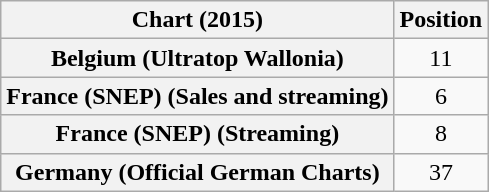<table class="wikitable sortable plainrowheaders" style="text-align:center;">
<tr>
<th>Chart (2015)</th>
<th>Position</th>
</tr>
<tr>
<th scope="row">Belgium (Ultratop Wallonia)</th>
<td>11</td>
</tr>
<tr>
<th scope="row">France (SNEP) (Sales and streaming)</th>
<td>6</td>
</tr>
<tr>
<th scope="row">France (SNEP) (Streaming)</th>
<td>8</td>
</tr>
<tr>
<th scope="row">Germany (Official German Charts)</th>
<td>37</td>
</tr>
</table>
